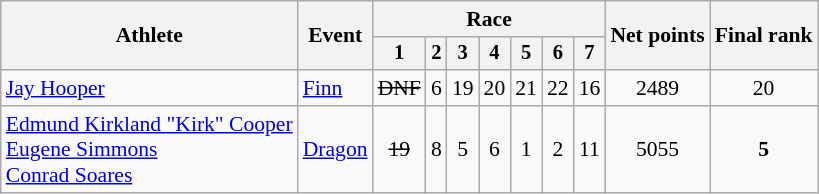<table class="wikitable" style="font-size:90%">
<tr>
<th rowspan=2>Athlete</th>
<th rowspan=2>Event</th>
<th colspan=7>Race</th>
<th rowspan=2>Net points</th>
<th rowspan=2>Final rank</th>
</tr>
<tr style="font-size:95%">
<th>1</th>
<th>2</th>
<th>3</th>
<th>4</th>
<th>5</th>
<th>6</th>
<th>7</th>
</tr>
<tr align=center>
<td align=left><a href='#'>Jay Hooper</a></td>
<td align=left><a href='#'>Finn</a></td>
<td><s>DNF</s></td>
<td>6</td>
<td>19</td>
<td>20</td>
<td>21</td>
<td>22</td>
<td>16</td>
<td>2489</td>
<td>20</td>
</tr>
<tr align=center>
<td align=left><a href='#'>Edmund Kirkland "Kirk" Cooper</a> <br> <a href='#'>Eugene Simmons</a> <br><a href='#'>Conrad Soares</a></td>
<td align=left><a href='#'>Dragon</a></td>
<td><s>19</s></td>
<td>8</td>
<td>5</td>
<td>6</td>
<td>1</td>
<td>2</td>
<td>11</td>
<td>5055</td>
<td><strong>5</strong></td>
</tr>
</table>
